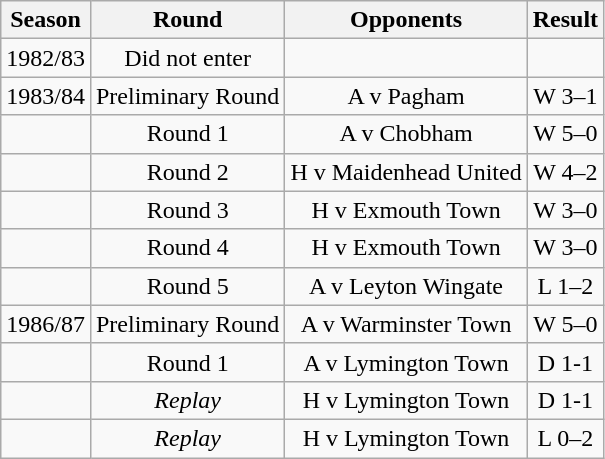<table class="wikitable collapsible collapsed" style=text-align:center>
<tr>
<th>Season</th>
<th>Round</th>
<th>Opponents</th>
<th>Result</th>
</tr>
<tr>
<td>1982/83</td>
<td>Did not enter</td>
<td></td>
<td></td>
</tr>
<tr>
<td>1983/84</td>
<td>Preliminary Round</td>
<td>A v Pagham</td>
<td>W 3–1</td>
</tr>
<tr>
<td></td>
<td>Round 1</td>
<td>A v Chobham</td>
<td>W 5–0</td>
</tr>
<tr>
<td></td>
<td>Round 2</td>
<td>H v Maidenhead United</td>
<td>W 4–2</td>
</tr>
<tr>
<td></td>
<td>Round 3</td>
<td>H v Exmouth Town</td>
<td>W 3–0</td>
</tr>
<tr>
<td></td>
<td>Round 4</td>
<td>H v Exmouth Town</td>
<td>W 3–0</td>
</tr>
<tr>
<td></td>
<td>Round 5</td>
<td>A v Leyton Wingate</td>
<td>L 1–2</td>
</tr>
<tr>
<td>1986/87</td>
<td>Preliminary Round</td>
<td>A v Warminster Town</td>
<td>W 5–0</td>
</tr>
<tr>
<td></td>
<td>Round 1</td>
<td>A v Lymington Town</td>
<td>D 1-1</td>
</tr>
<tr>
<td></td>
<td><em>Replay</em></td>
<td>H v Lymington Town</td>
<td>D 1-1</td>
</tr>
<tr>
<td></td>
<td><em>Replay</em></td>
<td>H v Lymington Town</td>
<td>L 0–2</td>
</tr>
</table>
